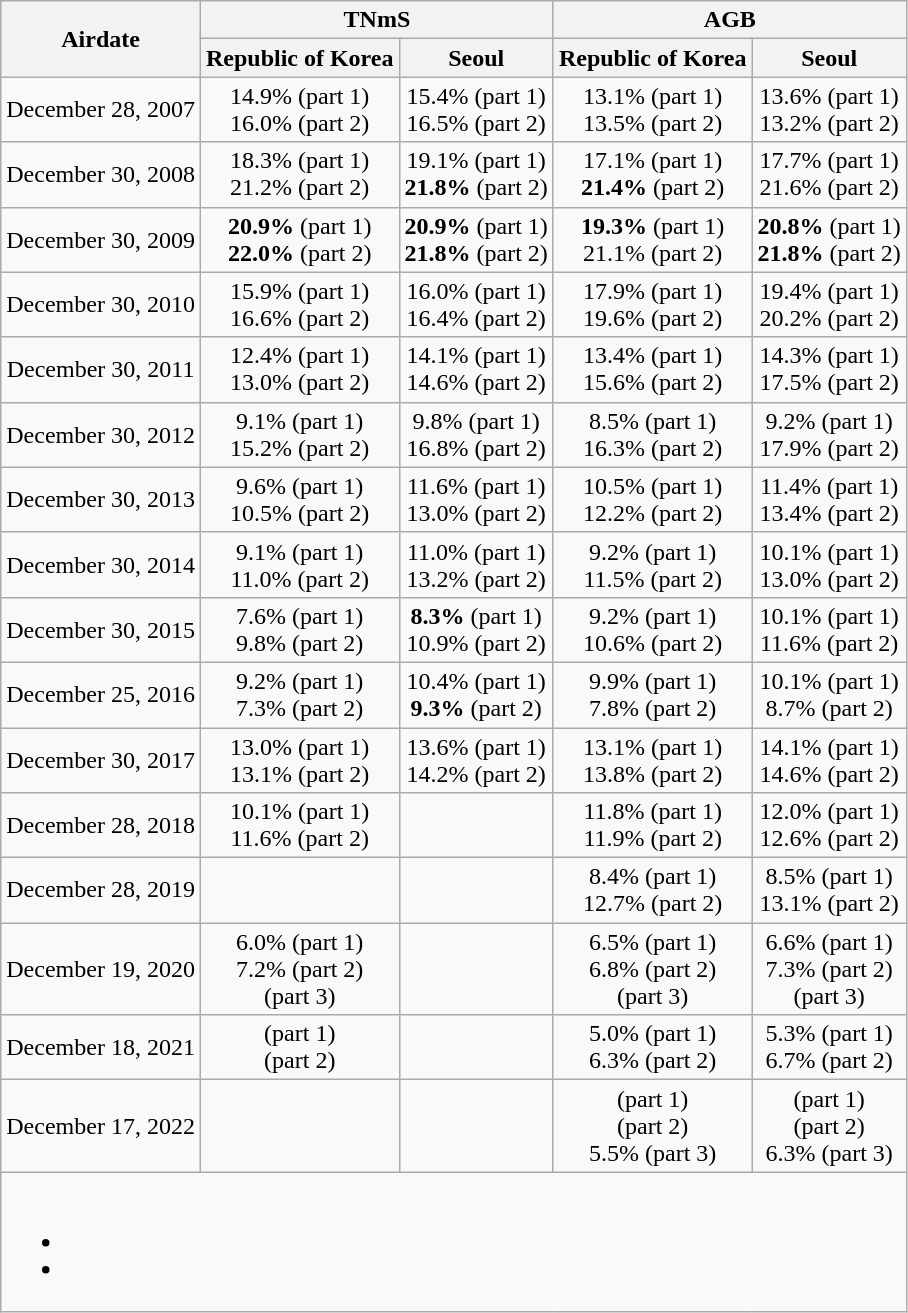<table class="wikitable" style="text-align:center;">
<tr>
<th rowspan="2">Airdate</th>
<th colspan="2">TNmS</th>
<th colspan="2">AGB</th>
</tr>
<tr>
<th>Republic of Korea</th>
<th>Seoul</th>
<th>Republic of Korea</th>
<th>Seoul</th>
</tr>
<tr>
<td>December 28, 2007</td>
<td>14.9% (part 1)<br>16.0% (part 2)</td>
<td>15.4% (part 1)<br>16.5% (part 2)</td>
<td>13.1% (part 1)<br>13.5% (part 2)</td>
<td>13.6% (part 1)<br>13.2% (part 2)</td>
</tr>
<tr>
<td>December 30, 2008</td>
<td>18.3% (part 1)<br>21.2% (part 2)</td>
<td>19.1% (part 1)<br><span><strong>21.8%</strong></span> (part 2)</td>
<td>17.1% (part 1)<br><span><strong>21.4%</strong></span> (part 2)</td>
<td>17.7% (part 1)<br>21.6% (part 2)</td>
</tr>
<tr>
<td>December 30, 2009</td>
<td><span><strong>20.9%</strong></span> (part 1)<br><span><strong>22.0%</strong></span> (part 2)</td>
<td><span><strong>20.9%</strong></span> (part 1)<br><span><strong>21.8%</strong></span> (part 2)</td>
<td><span><strong>19.3%</strong></span> (part 1)<br>21.1% (part 2)</td>
<td><span><strong>20.8%</strong></span> (part 1)<br><span><strong>21.8%</strong></span> (part 2)</td>
</tr>
<tr>
<td>December 30, 2010</td>
<td>15.9% (part 1)<br>16.6% (part 2)</td>
<td>16.0% (part 1)<br>16.4% (part 2)</td>
<td>17.9% (part 1)<br>19.6% (part 2)</td>
<td>19.4% (part 1)<br>20.2% (part 2)</td>
</tr>
<tr>
<td>December 30, 2011</td>
<td>12.4% (part 1)<br>13.0% (part 2)</td>
<td>14.1% (part 1)<br>14.6% (part 2)</td>
<td>13.4% (part 1)<br>15.6% (part 2)</td>
<td>14.3% (part 1)<br>17.5% (part 2)</td>
</tr>
<tr>
<td>December 30, 2012</td>
<td>9.1% (part 1)<br>15.2% (part 2)</td>
<td>9.8% (part 1)<br>16.8% (part 2)</td>
<td>8.5% (part 1)<br>16.3% (part 2)</td>
<td>9.2% (part 1)<br>17.9% (part 2)</td>
</tr>
<tr>
<td>December 30, 2013</td>
<td>9.6% (part 1)<br>10.5% (part 2)</td>
<td>11.6% (part 1)<br>13.0% (part 2)</td>
<td>10.5% (part 1)<br>12.2% (part 2)</td>
<td>11.4% (part 1)<br>13.4% (part 2)</td>
</tr>
<tr>
<td>December 30, 2014</td>
<td>9.1% (part 1)<br>11.0% (part 2)</td>
<td>11.0% (part 1)<br>13.2% (part 2)</td>
<td>9.2% (part 1)<br>11.5% (part 2)</td>
<td>10.1% (part 1)<br>13.0% (part 2)</td>
</tr>
<tr>
<td>December 30, 2015</td>
<td>7.6% (part 1)<br>9.8% (part 2)</td>
<td><span><strong>8.3%</strong></span> (part 1)<br>10.9% (part 2)</td>
<td>9.2% (part 1)<br>10.6% (part 2)</td>
<td>10.1% (part 1)<br>11.6% (part 2)</td>
</tr>
<tr>
<td>December 25, 2016</td>
<td>9.2% (part 1)<br>7.3% (part 2)</td>
<td>10.4% (part 1)<br><span><strong>9.3%</strong></span> (part 2)</td>
<td>9.9% (part 1)<br>7.8% (part 2)</td>
<td>10.1% (part 1)<br>8.7% (part 2)</td>
</tr>
<tr>
<td>December 30, 2017</td>
<td>13.0% (part 1)<br>13.1% (part 2)</td>
<td>13.6% (part 1)<br>14.2% (part 2)</td>
<td>13.1% (part 1)<br>13.8% (part 2)</td>
<td>14.1% (part 1)<br>14.6% (part 2)</td>
</tr>
<tr>
<td>December 28, 2018</td>
<td>10.1% (part 1)<br>11.6% (part 2)</td>
<td></td>
<td>11.8% (part 1)<br>11.9% (part 2)</td>
<td>12.0% (part 1)<br>12.6% (part 2)</td>
</tr>
<tr>
<td>December 28, 2019</td>
<td></td>
<td></td>
<td>8.4% (part 1)<br>12.7% (part 2)</td>
<td>8.5% (part 1)<br>13.1% (part 2)</td>
</tr>
<tr>
<td>December 19, 2020</td>
<td>6.0% (part 1)<br>7.2% (part 2)<br> (part 3)</td>
<td></td>
<td>6.5% (part 1)<br>6.8% (part 2)<br> (part 3)</td>
<td>6.6% (part 1)<br>7.3% (part 2)<br> (part 3)</td>
</tr>
<tr>
<td>December 18, 2021</td>
<td> (part 1)<br> (part 2)</td>
<td></td>
<td>5.0% (part 1)<br>6.3% (part 2)</td>
<td>5.3% (part 1)<br>6.7% (part 2)</td>
</tr>
<tr>
<td>December 17, 2022</td>
<td></td>
<td></td>
<td> (part 1)<br> (part 2)<br>5.5% (part 3)</td>
<td> (part 1)<br> (part 2)<br>6.3% (part 3)</td>
</tr>
<tr>
<td colspan="5"><br><ul><li></li><li></li></ul></td>
</tr>
</table>
